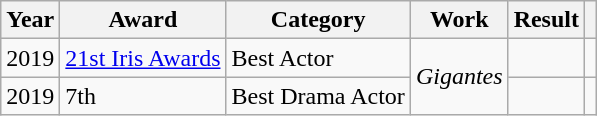<table class="wikitable sortable plainrowheaders">
<tr>
<th>Year</th>
<th>Award</th>
<th>Category</th>
<th>Work</th>
<th>Result</th>
<th scope="col" class="unsortable"></th>
</tr>
<tr>
<td align = "center">2019</td>
<td><a href='#'>21st Iris Awards</a></td>
<td>Best Actor</td>
<td rowspan = "2"><em>Gigantes</em></td>
<td></td>
<td align = "center"></td>
</tr>
<tr>
<td align = "center">2019</td>
<td>7th </td>
<td>Best Drama Actor</td>
<td></td>
<td align = "center"></td>
</tr>
</table>
